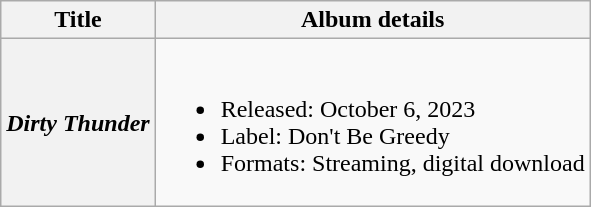<table class="wikitable plainrowheaders">
<tr>
<th scope="col">Title</th>
<th scope="col">Album details</th>
</tr>
<tr>
<th scope="row"><em>Dirty Thunder</em></th>
<td><br><ul><li>Released: October 6, 2023</li><li>Label: Don't Be Greedy</li><li>Formats: Streaming, digital download</li></ul></td>
</tr>
</table>
